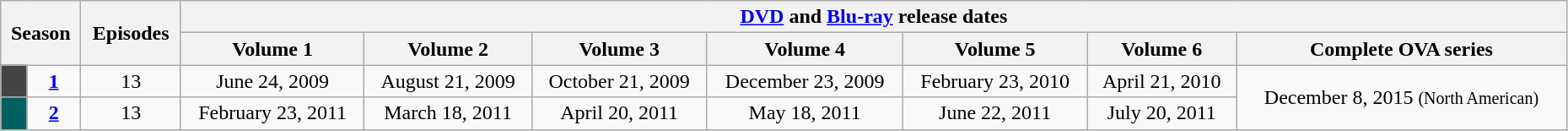<table class="wikitable"  style="width:98%; text-align:center;">
<tr>
<th colspan="2" rowspan="2">Season</th>
<th rowspan="2">Episodes</th>
<th colspan="7"><a href='#'>DVD</a> and <a href='#'>Blu-ray</a> release dates</th>
</tr>
<tr>
<th>Volume 1</th>
<th>Volume 2</th>
<th>Volume 3</th>
<th>Volume 4</th>
<th>Volume 5</th>
<th>Volume 6</th>
<th>Complete OVA series</th>
</tr>
<tr>
<td style="background:#444444; height:10px;"></td>
<td><strong><a href='#'>1</a></strong></td>
<td>13</td>
<td>June 24, 2009</td>
<td>August 21, 2009</td>
<td>October 21, 2009</td>
<td>December 23, 2009</td>
<td>February 23, 2010</td>
<td>April 21, 2010</td>
<td rowspan="2">December 8, 2015 <small>(North American)</small></td>
</tr>
<tr>
<td style="background:#006161; height:10px;"></td>
<td><strong><a href='#'>2</a></strong></td>
<td>13</td>
<td>February 23, 2011</td>
<td>March 18, 2011</td>
<td>April 20, 2011</td>
<td>May 18, 2011</td>
<td>June 22, 2011</td>
<td>July 20, 2011</td>
</tr>
</table>
